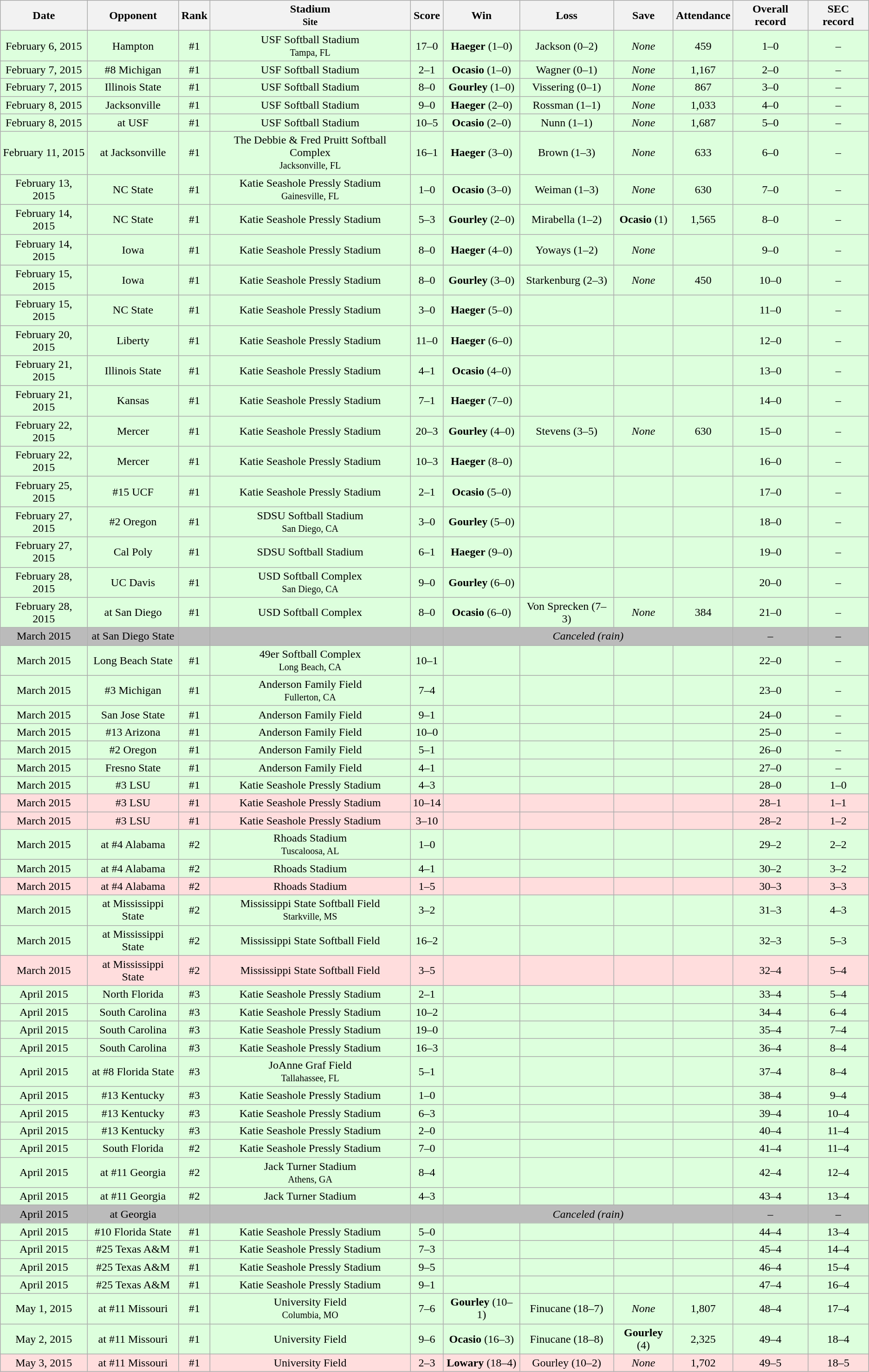<table class="wikitable" style="text-align: center">
<tr>
<th scope="col">Date</th>
<th scope="col">Opponent</th>
<th scope="col">Rank</th>
<th scope="col">Stadium<br><small>Site</small></th>
<th scope="col">Score</th>
<th scope="col">Win</th>
<th scope="col">Loss</th>
<th scope="col">Save</th>
<th scope="col">Attendance</th>
<th scope="col">Overall record</th>
<th scope="col">SEC record</th>
</tr>
<tr style="background: #ddffdd">
<td>February 6, 2015</td>
<td>Hampton</td>
<td>#1</td>
<td>USF Softball Stadium<br><small>Tampa, FL</small></td>
<td>17–0</td>
<td><strong>Haeger</strong> (1–0)</td>
<td>Jackson (0–2)</td>
<td><em>None</em></td>
<td>459</td>
<td>1–0</td>
<td>–</td>
</tr>
<tr style="background: #ddffdd">
<td>February 7, 2015</td>
<td>#8 Michigan</td>
<td>#1</td>
<td>USF Softball Stadium</td>
<td>2–1</td>
<td><strong>Ocasio</strong> (1–0)</td>
<td>Wagner (0–1)</td>
<td><em>None</em></td>
<td>1,167</td>
<td>2–0</td>
<td>–</td>
</tr>
<tr style="background: #ddffdd">
<td>February 7, 2015</td>
<td>Illinois State</td>
<td>#1</td>
<td>USF Softball Stadium</td>
<td>8–0</td>
<td><strong>Gourley</strong> (1–0)</td>
<td>Vissering (0–1)</td>
<td><em>None</em></td>
<td>867</td>
<td>3–0</td>
<td>–</td>
</tr>
<tr style="background: #ddffdd">
<td>February 8, 2015</td>
<td>Jacksonville</td>
<td>#1</td>
<td>USF Softball Stadium</td>
<td>9–0</td>
<td><strong>Haeger</strong> (2–0)</td>
<td>Rossman (1–1)</td>
<td><em>None</em></td>
<td>1,033</td>
<td>4–0</td>
<td>–</td>
</tr>
<tr style="background: #ddffdd">
<td>February 8, 2015</td>
<td>at USF</td>
<td>#1</td>
<td>USF Softball Stadium</td>
<td>10–5</td>
<td><strong>Ocasio</strong> (2–0)</td>
<td>Nunn (1–1)</td>
<td><em>None</em></td>
<td>1,687</td>
<td>5–0</td>
<td>–</td>
</tr>
<tr style="background: #ddffdd">
<td>February 11, 2015</td>
<td>at Jacksonville</td>
<td>#1</td>
<td>The Debbie & Fred Pruitt Softball Complex<br><small>Jacksonville, FL</small></td>
<td>16–1</td>
<td><strong>Haeger</strong> (3–0)</td>
<td>Brown (1–3)</td>
<td><em>None</em></td>
<td>633</td>
<td>6–0</td>
<td>–</td>
</tr>
<tr style="background: #ddffdd">
<td>February 13, 2015</td>
<td>NC State</td>
<td>#1</td>
<td>Katie Seashole Pressly Stadium<br><small>Gainesville, FL</small></td>
<td>1–0</td>
<td><strong>Ocasio</strong> (3–0)</td>
<td>Weiman (1–3)</td>
<td><em>None</em></td>
<td>630</td>
<td>7–0</td>
<td>–</td>
</tr>
<tr style="background: #ddffdd">
<td>February 14, 2015</td>
<td>NC State</td>
<td>#1</td>
<td>Katie Seashole Pressly Stadium</td>
<td>5–3</td>
<td><strong>Gourley</strong> (2–0)</td>
<td>Mirabella (1–2)</td>
<td><strong>Ocasio</strong> (1)</td>
<td>1,565</td>
<td>8–0</td>
<td>–</td>
</tr>
<tr style="background: #ddffdd">
<td>February 14, 2015</td>
<td>Iowa</td>
<td>#1</td>
<td>Katie Seashole Pressly Stadium</td>
<td>8–0</td>
<td><strong>Haeger</strong> (4–0)</td>
<td>Yoways (1–2)</td>
<td><em>None</em></td>
<td></td>
<td>9–0</td>
<td>–</td>
</tr>
<tr style="background: #ddffdd">
<td>February 15, 2015</td>
<td>Iowa</td>
<td>#1</td>
<td>Katie Seashole Pressly Stadium</td>
<td>8–0</td>
<td><strong>Gourley</strong> (3–0)</td>
<td>Starkenburg (2–3)</td>
<td><em>None</em></td>
<td>450</td>
<td>10–0</td>
<td>–</td>
</tr>
<tr style="background: #ddffdd">
<td>February 15, 2015</td>
<td>NC State</td>
<td>#1</td>
<td>Katie Seashole Pressly Stadium</td>
<td>3–0</td>
<td><strong>Haeger</strong> (5–0)</td>
<td></td>
<td></td>
<td></td>
<td>11–0</td>
<td>–</td>
</tr>
<tr style="background: #ddffdd">
<td>February 20, 2015</td>
<td>Liberty</td>
<td>#1</td>
<td>Katie Seashole Pressly Stadium</td>
<td>11–0</td>
<td><strong>Haeger</strong> (6–0)</td>
<td></td>
<td></td>
<td></td>
<td>12–0</td>
<td>–</td>
</tr>
<tr style="background: #ddffdd">
<td>February 21, 2015</td>
<td>Illinois State</td>
<td>#1</td>
<td>Katie Seashole Pressly Stadium</td>
<td>4–1</td>
<td><strong>Ocasio</strong> (4–0)</td>
<td></td>
<td></td>
<td></td>
<td>13–0</td>
<td>–</td>
</tr>
<tr style="background: #ddffdd">
<td>February 21, 2015</td>
<td>Kansas</td>
<td>#1</td>
<td>Katie Seashole Pressly Stadium</td>
<td>7–1</td>
<td><strong>Haeger</strong> (7–0)</td>
<td></td>
<td></td>
<td></td>
<td>14–0</td>
<td>–</td>
</tr>
<tr style="background: #ddffdd">
<td>February 22, 2015</td>
<td>Mercer</td>
<td>#1</td>
<td>Katie Seashole Pressly Stadium</td>
<td>20–3</td>
<td><strong>Gourley</strong> (4–0)</td>
<td>Stevens (3–5)</td>
<td><em>None</em></td>
<td>630</td>
<td>15–0</td>
<td>–</td>
</tr>
<tr style="background: #ddffdd">
<td>February 22, 2015</td>
<td>Mercer</td>
<td>#1</td>
<td>Katie Seashole Pressly Stadium</td>
<td>10–3</td>
<td><strong>Haeger</strong> (8–0)</td>
<td></td>
<td></td>
<td></td>
<td>16–0</td>
<td>–</td>
</tr>
<tr style="background: #ddffdd">
<td>February 25, 2015</td>
<td>#15 UCF</td>
<td>#1</td>
<td>Katie Seashole Pressly Stadium</td>
<td>2–1</td>
<td><strong>Ocasio</strong> (5–0)</td>
<td></td>
<td></td>
<td></td>
<td>17–0</td>
<td>–</td>
</tr>
<tr style="background: #ddffdd">
<td>February 27, 2015</td>
<td>#2 Oregon</td>
<td>#1</td>
<td>SDSU Softball Stadium<br><small>San Diego, CA</small></td>
<td>3–0</td>
<td><strong>Gourley</strong> (5–0)</td>
<td></td>
<td></td>
<td></td>
<td>18–0</td>
<td>–</td>
</tr>
<tr style="background: #ddffdd">
<td>February 27, 2015</td>
<td>Cal Poly</td>
<td>#1</td>
<td>SDSU Softball Stadium</td>
<td>6–1</td>
<td><strong>Haeger</strong> (9–0)</td>
<td></td>
<td></td>
<td></td>
<td>19–0</td>
<td>–</td>
</tr>
<tr style="background: #ddffdd">
<td>February 28, 2015</td>
<td>UC Davis</td>
<td>#1</td>
<td>USD Softball Complex<br><small>San Diego, CA</small></td>
<td>9–0</td>
<td><strong>Gourley</strong> (6–0)</td>
<td></td>
<td></td>
<td></td>
<td>20–0</td>
<td>–</td>
</tr>
<tr style="background: #ddffdd">
<td>February 28, 2015</td>
<td>at San Diego</td>
<td>#1</td>
<td>USD Softball Complex</td>
<td>8–0</td>
<td><strong>Ocasio</strong> (6–0)</td>
<td>Von Sprecken (7–3)</td>
<td><em>None</em></td>
<td>384</td>
<td>21–0</td>
<td>–</td>
</tr>
<tr style="background: #bbbbbb">
<td>March 2015</td>
<td>at San Diego State</td>
<td></td>
<td></td>
<td></td>
<td colspan=4><em>Canceled (rain)</em></td>
<td>–</td>
<td>–</td>
</tr>
<tr style="background: #ddffdd">
<td>March 2015</td>
<td>Long Beach State</td>
<td>#1</td>
<td>49er Softball Complex<br><small>Long Beach, CA</small></td>
<td>10–1</td>
<td></td>
<td></td>
<td></td>
<td></td>
<td>22–0</td>
<td>–</td>
</tr>
<tr style="background: #ddffdd">
<td>March 2015</td>
<td>#3 Michigan</td>
<td>#1</td>
<td>Anderson Family Field<br><small>Fullerton, CA</small></td>
<td>7–4</td>
<td></td>
<td></td>
<td></td>
<td></td>
<td>23–0</td>
<td>–</td>
</tr>
<tr style="background: #ddffdd">
<td>March 2015</td>
<td>San Jose State</td>
<td>#1</td>
<td>Anderson Family Field</td>
<td>9–1</td>
<td></td>
<td></td>
<td></td>
<td></td>
<td>24–0</td>
<td>–</td>
</tr>
<tr style="background: #ddffdd">
<td>March 2015</td>
<td>#13 Arizona</td>
<td>#1</td>
<td>Anderson Family Field</td>
<td>10–0</td>
<td></td>
<td></td>
<td></td>
<td></td>
<td>25–0</td>
<td>–</td>
</tr>
<tr style="background: #ddffdd">
<td>March 2015</td>
<td>#2 Oregon</td>
<td>#1</td>
<td>Anderson Family Field</td>
<td>5–1</td>
<td></td>
<td></td>
<td></td>
<td></td>
<td>26–0</td>
<td>–</td>
</tr>
<tr style="background: #ddffdd">
<td>March 2015</td>
<td>Fresno State</td>
<td>#1</td>
<td>Anderson Family Field</td>
<td>4–1</td>
<td></td>
<td></td>
<td></td>
<td></td>
<td>27–0</td>
<td>–</td>
</tr>
<tr style="background: #ddffdd">
<td>March 2015</td>
<td>#3 LSU</td>
<td>#1</td>
<td>Katie Seashole Pressly Stadium</td>
<td>4–3</td>
<td></td>
<td></td>
<td></td>
<td></td>
<td>28–0</td>
<td>1–0</td>
</tr>
<tr style="background: #ffdddd">
<td>March 2015</td>
<td>#3 LSU</td>
<td>#1</td>
<td>Katie Seashole Pressly Stadium</td>
<td>10–14</td>
<td></td>
<td></td>
<td></td>
<td></td>
<td>28–1</td>
<td>1–1</td>
</tr>
<tr style="background: #ffdddd">
<td>March 2015</td>
<td>#3 LSU</td>
<td>#1</td>
<td>Katie Seashole Pressly Stadium</td>
<td>3–10</td>
<td></td>
<td></td>
<td></td>
<td></td>
<td>28–2</td>
<td>1–2</td>
</tr>
<tr style="background: #ddffdd">
<td>March 2015</td>
<td>at #4 Alabama</td>
<td>#2</td>
<td>Rhoads Stadium<br><small>Tuscaloosa, AL</small></td>
<td>1–0</td>
<td></td>
<td></td>
<td></td>
<td></td>
<td>29–2</td>
<td>2–2</td>
</tr>
<tr style="background: #ddffdd">
<td>March 2015</td>
<td>at #4 Alabama</td>
<td>#2</td>
<td>Rhoads Stadium</td>
<td>4–1</td>
<td></td>
<td></td>
<td></td>
<td></td>
<td>30–2</td>
<td>3–2</td>
</tr>
<tr style="background: #ffdddd">
<td>March 2015</td>
<td>at #4 Alabama</td>
<td>#2</td>
<td>Rhoads Stadium</td>
<td>1–5</td>
<td></td>
<td></td>
<td></td>
<td></td>
<td>30–3</td>
<td>3–3</td>
</tr>
<tr style="background: #ddffdd">
<td>March 2015</td>
<td>at Mississippi State</td>
<td>#2</td>
<td>Mississippi State Softball Field<br><small>Starkville, MS</small></td>
<td>3–2</td>
<td></td>
<td></td>
<td></td>
<td></td>
<td>31–3</td>
<td>4–3</td>
</tr>
<tr style="background: #ddffdd">
<td>March 2015</td>
<td>at Mississippi State</td>
<td>#2</td>
<td>Mississippi State Softball Field</td>
<td>16–2</td>
<td></td>
<td></td>
<td></td>
<td></td>
<td>32–3</td>
<td>5–3</td>
</tr>
<tr style="background: #ffdddd">
<td>March 2015</td>
<td>at Mississippi State</td>
<td>#2</td>
<td>Mississippi State Softball Field</td>
<td>3–5</td>
<td></td>
<td></td>
<td></td>
<td></td>
<td>32–4</td>
<td>5–4</td>
</tr>
<tr style="background: #ddffdd">
<td>April 2015</td>
<td>North Florida</td>
<td>#3</td>
<td>Katie Seashole Pressly Stadium</td>
<td>2–1</td>
<td></td>
<td></td>
<td></td>
<td></td>
<td>33–4</td>
<td>5–4</td>
</tr>
<tr style="background: #ddffdd">
<td>April 2015</td>
<td>South Carolina</td>
<td>#3</td>
<td>Katie Seashole Pressly Stadium</td>
<td>10–2</td>
<td></td>
<td></td>
<td></td>
<td></td>
<td>34–4</td>
<td>6–4</td>
</tr>
<tr style="background: #ddffdd">
<td>April 2015</td>
<td>South Carolina</td>
<td>#3</td>
<td>Katie Seashole Pressly Stadium</td>
<td>19–0</td>
<td></td>
<td></td>
<td></td>
<td></td>
<td>35–4</td>
<td>7–4</td>
</tr>
<tr style="background: #ddffdd">
<td>April 2015</td>
<td>South Carolina</td>
<td>#3</td>
<td>Katie Seashole Pressly Stadium</td>
<td>16–3</td>
<td></td>
<td></td>
<td></td>
<td></td>
<td>36–4</td>
<td>8–4</td>
</tr>
<tr style="background: #ddffdd">
<td>April 2015</td>
<td>at #8 Florida State</td>
<td>#3</td>
<td>JoAnne Graf Field<br><small>Tallahassee, FL</small></td>
<td>5–1</td>
<td></td>
<td></td>
<td></td>
<td></td>
<td>37–4</td>
<td>8–4</td>
</tr>
<tr style="background: #ddffdd">
<td>April 2015</td>
<td>#13 Kentucky</td>
<td>#3</td>
<td>Katie Seashole Pressly Stadium</td>
<td>1–0</td>
<td></td>
<td></td>
<td></td>
<td></td>
<td>38–4</td>
<td>9–4</td>
</tr>
<tr style="background: #ddffdd">
<td>April 2015</td>
<td>#13 Kentucky</td>
<td>#3</td>
<td>Katie Seashole Pressly Stadium</td>
<td>6–3</td>
<td></td>
<td></td>
<td></td>
<td></td>
<td>39–4</td>
<td>10–4</td>
</tr>
<tr style="background: #ddffdd">
<td>April 2015</td>
<td>#13 Kentucky</td>
<td>#3</td>
<td>Katie Seashole Pressly Stadium</td>
<td>2–0</td>
<td></td>
<td></td>
<td></td>
<td></td>
<td>40–4</td>
<td>11–4</td>
</tr>
<tr style="background: #ddffdd">
<td>April 2015</td>
<td>South Florida</td>
<td>#2</td>
<td>Katie Seashole Pressly Stadium</td>
<td>7–0</td>
<td></td>
<td></td>
<td></td>
<td></td>
<td>41–4</td>
<td>11–4</td>
</tr>
<tr style="background: #ddffdd">
<td>April 2015</td>
<td>at #11 Georgia</td>
<td>#2</td>
<td>Jack Turner Stadium<br><small>Athens, GA</small></td>
<td>8–4</td>
<td></td>
<td></td>
<td></td>
<td></td>
<td>42–4</td>
<td>12–4</td>
</tr>
<tr style="background: #ddffdd">
<td>April 2015</td>
<td>at #11 Georgia</td>
<td>#2</td>
<td>Jack Turner Stadium</td>
<td>4–3</td>
<td></td>
<td></td>
<td></td>
<td></td>
<td>43–4</td>
<td>13–4</td>
</tr>
<tr style="background: #bbbbbb">
<td>April 2015</td>
<td>at Georgia</td>
<td></td>
<td></td>
<td></td>
<td colspan=4><em>Canceled (rain)</em></td>
<td>–</td>
<td>–</td>
</tr>
<tr style="background: #ddffdd">
<td>April 2015</td>
<td>#10 Florida State</td>
<td>#1</td>
<td>Katie Seashole Pressly Stadium</td>
<td>5–0</td>
<td></td>
<td></td>
<td></td>
<td></td>
<td>44–4</td>
<td>13–4</td>
</tr>
<tr style="background: #ddffdd">
<td>April 2015</td>
<td>#25 Texas A&M</td>
<td>#1</td>
<td>Katie Seashole Pressly Stadium</td>
<td>7–3</td>
<td></td>
<td></td>
<td></td>
<td></td>
<td>45–4</td>
<td>14–4</td>
</tr>
<tr style="background: #ddffdd">
<td>April 2015</td>
<td>#25 Texas A&M</td>
<td>#1</td>
<td>Katie Seashole Pressly Stadium</td>
<td>9–5</td>
<td></td>
<td></td>
<td></td>
<td></td>
<td>46–4</td>
<td>15–4</td>
</tr>
<tr style="background: #ddffdd">
<td>April 2015</td>
<td>#25 Texas A&M</td>
<td>#1</td>
<td>Katie Seashole Pressly Stadium</td>
<td>9–1</td>
<td></td>
<td></td>
<td></td>
<td></td>
<td>47–4</td>
<td>16–4</td>
</tr>
<tr style="background: #ddffdd">
<td>May 1, 2015</td>
<td>at #11 Missouri</td>
<td>#1</td>
<td>University Field<br><small>Columbia, MO</small></td>
<td>7–6</td>
<td><strong>Gourley</strong> (10–1)</td>
<td>Finucane (18–7)</td>
<td><em>None</em></td>
<td>1,807</td>
<td>48–4</td>
<td>17–4</td>
</tr>
<tr style="background: #ddffdd">
<td>May 2, 2015</td>
<td>at #11 Missouri</td>
<td>#1</td>
<td>University Field</td>
<td>9–6</td>
<td><strong>Ocasio</strong> (16–3)</td>
<td>Finucane (18–8)</td>
<td><strong>Gourley</strong> (4)</td>
<td>2,325</td>
<td>49–4</td>
<td>18–4</td>
</tr>
<tr style="background: #ffdddd">
<td>May 3, 2015</td>
<td>at #11 Missouri</td>
<td>#1</td>
<td>University Field</td>
<td>2–3</td>
<td><strong>Lowary</strong> (18–4)</td>
<td>Gourley (10–2)</td>
<td><em>None</em></td>
<td>1,702</td>
<td>49–5</td>
<td>18–5</td>
</tr>
</table>
